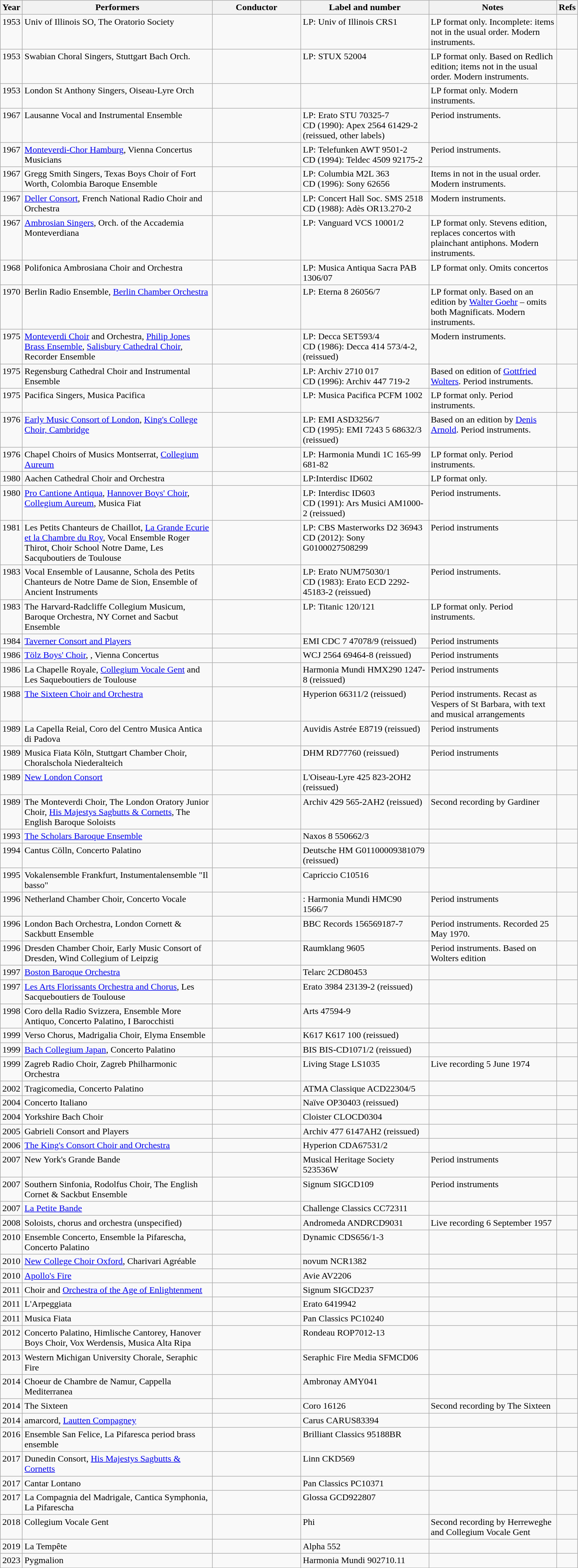<table Class = "wikitable sortable">
<tr>
<th width="30">Year</th>
<th width="330">Performers</th>
<th width="150">Conductor</th>
<th class="unsortable" width="220">Label and number</th>
<th class="unsortable" width="220">Notes</th>
<th class="unsortable" width="20">Refs</th>
</tr>
<tr valign="top">
<td align="center">1953</td>
<td>Univ of Illinois SO, The Oratorio Society</td>
<td></td>
<td>LP: Univ of Illinois CRS1</td>
<td>LP format only. Incomplete: items not in the usual order. Modern instruments.</td>
<td></td>
</tr>
<tr valign="top">
<td align="center">1953</td>
<td>Swabian Choral Singers, Stuttgart Bach Orch.</td>
<td></td>
<td>LP: STUX 52004</td>
<td>LP format only. Based on Redlich edition; items not in the usual order. Modern instruments.</td>
<td></td>
</tr>
<tr valign="top">
<td align="center">1953</td>
<td>London St Anthony Singers, Oiseau-Lyre Orch</td>
<td></td>
<td></td>
<td>LP format only. Modern instruments.</td>
<td></td>
</tr>
<tr valign="top">
<td align="center">1967</td>
<td>Lausanne Vocal and Instrumental Ensemble</td>
<td></td>
<td>LP: Erato STU 70325-7<br>CD (1990): Apex 2564 61429-2 (reissued, other labels)</td>
<td>Period instruments.</td>
<td></td>
</tr>
<tr valign="top">
<td align="center">1967</td>
<td><a href='#'>Monteverdi-Chor Hamburg</a>, Vienna Concertus Musicians</td>
<td></td>
<td>LP: Telefunken AWT 9501-2<br>CD (1994): Teldec 4509 92175-2</td>
<td>Period instruments.</td>
<td></td>
</tr>
<tr valign="top">
<td align="center">1967</td>
<td>Gregg Smith Singers, Texas Boys Choir of Fort Worth, Colombia Baroque Ensemble</td>
<td></td>
<td>LP: Columbia M2L 363<br>CD (1996): Sony 62656</td>
<td>Items in not in the usual order. Modern instruments.</td>
<td></td>
</tr>
<tr valign="top">
<td align="center">1967</td>
<td><a href='#'>Deller Consort</a>, French National Radio Choir and Orchestra</td>
<td></td>
<td>LP: Concert Hall Soc. SMS 2518 <br>CD (1988):  Adès OR13.270-2</td>
<td>Modern instruments.</td>
<td></td>
</tr>
<tr valign="top">
<td align="center">1967</td>
<td><a href='#'>Ambrosian Singers</a>, Orch. of the Accademia Monteverdiana</td>
<td></td>
<td>LP: Vanguard VCS 10001/2</td>
<td>LP format only. Stevens edition, replaces concertos with plainchant antiphons. Modern instruments.</td>
<td></td>
</tr>
<tr valign="top">
<td align="center">1968</td>
<td>Polifonica Ambrosiana Choir and Orchestra</td>
<td></td>
<td>LP: Musica Antiqua Sacra PAB 1306/07</td>
<td>LP format only. Omits  concertos</td>
<td></td>
</tr>
<tr valign="top">
<td align="center">1970</td>
<td>Berlin Radio Ensemble, <a href='#'>Berlin Chamber Orchestra</a></td>
<td></td>
<td>LP: Eterna 8 26056/7</td>
<td>LP format only. Based on an edition by <a href='#'>Walter Goehr</a> – omits both Magnificats. Modern instruments.</td>
<td></td>
</tr>
<tr valign="top">
<td align="center">1975</td>
<td><a href='#'>Monteverdi Choir</a> and Orchestra, <a href='#'>Philip Jones Brass Ensemble</a>, <a href='#'>Salisbury Cathedral Choir</a>,  Recorder Ensemble</td>
<td></td>
<td>LP: Decca SET593/4<br>CD (1986): Decca 414 573/4-2, (reissued)</td>
<td>Modern instruments.</td>
<td></td>
</tr>
<tr valign="top">
<td align="center">1975</td>
<td>Regensburg Cathedral Choir and Instrumental Ensemble</td>
<td></td>
<td>LP: Archiv 2710 017<br>CD (1996): Archiv 447 719-2</td>
<td>Based on edition of <a href='#'>Gottfried Wolters</a>.  Period instruments.</td>
<td></td>
</tr>
<tr valign="top">
<td align="center">1975</td>
<td>Pacifica Singers, Musica Pacifica</td>
<td></td>
<td>LP: Musica Pacifica PCFM 1002</td>
<td>LP format only.  Period instruments.</td>
<td></td>
</tr>
<tr valign="top">
<td align="center">1976</td>
<td><a href='#'>Early Music Consort of London</a>, <a href='#'>King's College Choir, Cambridge</a></td>
<td></td>
<td>LP: EMI ASD3256/7<br>CD (1995): EMI 7243 5 68632/3 (reissued)</td>
<td>Based on an edition by <a href='#'>Denis Arnold</a>.   Period instruments.</td>
<td></td>
</tr>
<tr valign="top">
<td align="center">1976</td>
<td>Chapel Choirs of Musics Montserrat, <a href='#'>Collegium Aureum</a></td>
<td></td>
<td>LP: Harmonia Mundi 1C 165-99 681-82</td>
<td>LP format only. Period instruments.</td>
<td></td>
</tr>
<tr valign="top">
<td align="center">1980</td>
<td>Aachen Cathedral Choir and Orchestra</td>
<td></td>
<td>LP:Interdisc ID602</td>
<td>LP format only.</td>
<td></td>
</tr>
<tr valign="top">
<td align="center">1980</td>
<td><a href='#'>Pro Cantione Antiqua</a>, <a href='#'>Hannover Boys' Choir</a>, <a href='#'>Collegium Aureum</a>, Musica Fiat</td>
<td></td>
<td>LP: Interdisc ID603<br>CD (1991): Ars Musici AM1000-2 (reissued)</td>
<td>Period instruments.</td>
<td></td>
</tr>
<tr valign="top">
<td align="center">1981</td>
<td>Les Petits Chanteurs de Chaillot, <a href='#'>La Grande Ecurie et la Chambre du Roy</a>, Vocal Ensemble Roger Thirot, Choir School Notre Dame, Les Sacquboutiers de Toulouse</td>
<td></td>
<td>LP: CBS Masterworks D2 36943<br>CD (2012): Sony G0100027508299</td>
<td>Period instruments</td>
<td></td>
</tr>
<tr valign="top">
<td align="center">1983</td>
<td>Vocal Ensemble of Lausanne, Schola des Petits Chanteurs de Notre Dame de Sion, Ensemble of Ancient Instruments</td>
<td></td>
<td>LP: Erato NUM75030/1<br>CD (1983): Erato ECD 2292-45183-2 (reissued)</td>
<td>Period instruments.</td>
<td></td>
</tr>
<tr valign="top">
<td align="center">1983</td>
<td>The Harvard-Radcliffe Collegium Musicum, Baroque Orchestra, NY Cornet and Sacbut Ensemble</td>
<td></td>
<td>LP: Titanic 120/121</td>
<td>LP format only. Period instruments.</td>
<td></td>
</tr>
<tr valign="top">
<td align="center">1984</td>
<td><a href='#'>Taverner Consort and Players</a></td>
<td></td>
<td>EMI CDC 7 47078/9  (reissued)</td>
<td>Period instruments</td>
<td></td>
</tr>
<tr valign="top">
<td align="center">1986</td>
<td><a href='#'>Tölz Boys' Choir</a>, , Vienna Concertus</td>
<td></td>
<td>WCJ 2564 69464-8 (reissued)</td>
<td>Period instruments</td>
<td></td>
</tr>
<tr valign="top">
<td align="center">1986</td>
<td>La Chapelle Royale, <a href='#'>Collegium Vocale Gent</a> and Les Saqueboutiers de Toulouse</td>
<td></td>
<td>Harmonia Mundi HMX290 1247-8 (reissued)</td>
<td>Period instruments</td>
<td></td>
</tr>
<tr valign="top">
<td align="center">1988</td>
<td><a href='#'>The Sixteen Choir and Orchestra</a></td>
<td></td>
<td>Hyperion 66311/2 (reissued)</td>
<td>Period instruments. Recast as Vespers of St Barbara, with text and musical arrangements</td>
<td></td>
</tr>
<tr valign="top">
<td align="center">1989</td>
<td>La Capella Reial, Coro del Centro Musica Antica di Padova</td>
<td></td>
<td>Auvidis Astrée E8719 (reissued)</td>
<td>Period instruments</td>
<td></td>
</tr>
<tr valign="top">
<td align="center">1989</td>
<td>Musica Fiata Köln,  Stuttgart Chamber Choir, Choralschola Niederalteich</td>
<td></td>
<td>DHM RD77760 (reissued)</td>
<td>Period instruments</td>
<td></td>
</tr>
<tr valign="top">
<td align="center">1989</td>
<td><a href='#'>New London Consort</a></td>
<td></td>
<td>L'Oiseau-Lyre 425 823-2OH2 (reissued)</td>
<td></td>
<td></td>
</tr>
<tr valign="top">
<td align="center">1989</td>
<td>The Monteverdi Choir, The London Oratory Junior Choir, <a href='#'>His Majestys Sagbutts & Cornetts</a>, The English Baroque Soloists</td>
<td></td>
<td>Archiv 429 565-2AH2 (reissued)</td>
<td>Second recording by Gardiner</td>
<td></td>
</tr>
<tr valign="top">
<td align="center">1993</td>
<td><a href='#'>The Scholars Baroque Ensemble</a></td>
<td></td>
<td>Naxos 8 550662/3</td>
<td></td>
<td></td>
</tr>
<tr valign="top">
<td align="center">1994</td>
<td>Cantus Cölln, Concerto Palatino</td>
<td></td>
<td>Deutsche HM G01100009381079 (reissued)</td>
<td></td>
<td></td>
</tr>
<tr valign="top">
<td align="center">1995</td>
<td>Vokalensemble Frankfurt, Instumentalensemble "Il basso"</td>
<td></td>
<td>Capriccio C10516</td>
<td></td>
<td></td>
</tr>
<tr valign="top">
<td align="center">1996</td>
<td>Netherland Chamber Choir, Concerto Vocale</td>
<td></td>
<td>: Harmonia Mundi HMC90 1566/7</td>
<td>Period instruments</td>
<td></td>
</tr>
<tr valign="top">
<td align="center">1996</td>
<td>London Bach Orchestra, London Cornett & Sackbutt Ensemble</td>
<td></td>
<td>BBC Records 156569187-7</td>
<td>Period instruments. Recorded 25 May 1970.</td>
<td></td>
</tr>
<tr valign="top">
<td align="center">1996</td>
<td>Dresden Chamber Choir, Early Music Consort of Dresden, Wind Collegium of Leipzig</td>
<td></td>
<td>Raumklang 9605</td>
<td>Period instruments. Based on Wolters edition</td>
<td></td>
</tr>
<tr valign="top">
<td align="center">1997</td>
<td><a href='#'>Boston Baroque Orchestra</a></td>
<td></td>
<td>Telarc 2CD80453</td>
<td></td>
<td></td>
</tr>
<tr valign="top">
<td align="center">1997</td>
<td><a href='#'>Les Arts Florissants Orchestra and Chorus</a>, Les Sacqueboutiers de Toulouse</td>
<td></td>
<td>Erato 3984 23139-2 (reissued)</td>
<td></td>
<td></td>
</tr>
<tr valign="top">
<td align="center">1998</td>
<td>Coro della Radio Svizzera, Ensemble More Antiquo, Concerto Palatino, I Barocchisti</td>
<td></td>
<td>Arts 47594-9</td>
<td></td>
<td></td>
</tr>
<tr valign="top">
<td align="center">1999</td>
<td>Verso Chorus, Madrigalia Choir, Elyma Ensemble</td>
<td></td>
<td>K617 K617 100 (reissued)</td>
<td></td>
<td></td>
</tr>
<tr valign="top">
<td align="center">1999</td>
<td><a href='#'>Bach Collegium Japan</a>, Concerto Palatino</td>
<td></td>
<td>BIS BIS-CD1071/2 (reissued)</td>
<td></td>
<td></td>
</tr>
<tr valign="top">
<td align="center">1999</td>
<td>Zagreb Radio Choir, Zagreb Philharmonic Orchestra</td>
<td></td>
<td>Living Stage LS1035</td>
<td>Live recording 5 June 1974</td>
<td></td>
</tr>
<tr valign="top">
<td align="center">2002</td>
<td>Tragicomedia, Concerto Palatino</td>
<td></td>
<td>ATMA Classique ACD22304/5</td>
<td></td>
<td></td>
</tr>
<tr valign="top">
<td align="center">2004</td>
<td>Concerto Italiano</td>
<td></td>
<td>Naïve OP30403 (reissued)</td>
<td></td>
<td></td>
</tr>
<tr valign="top">
<td align="center">2004</td>
<td>Yorkshire Bach Choir</td>
<td></td>
<td>Cloister CLOCD0304</td>
<td></td>
<td></td>
</tr>
<tr valign="top">
<td align="center">2005</td>
<td>Gabrieli Consort and Players</td>
<td></td>
<td>Archiv 477 6147AH2 (reissued)</td>
<td></td>
<td></td>
</tr>
<tr valign="top">
<td align="center">2006</td>
<td><a href='#'>The King's Consort Choir and Orchestra</a></td>
<td></td>
<td>Hyperion CDA67531/2</td>
<td></td>
<td></td>
</tr>
<tr valign="top">
<td align="center">2007</td>
<td>New York's Grande Bande</td>
<td></td>
<td>Musical Heritage Society 523536W</td>
<td>Period instruments</td>
<td></td>
</tr>
<tr valign="top">
<td align="center">2007</td>
<td>Southern Sinfonia, Rodolfus Choir, The English Cornet & Sackbut Ensemble</td>
<td></td>
<td>Signum SIGCD109</td>
<td>Period instruments</td>
<td></td>
</tr>
<tr valign="top">
<td align="center">2007</td>
<td><a href='#'>La Petite Bande</a></td>
<td></td>
<td>Challenge Classics CC72311</td>
<td></td>
<td></td>
</tr>
<tr valign="top">
<td align="center">2008</td>
<td>Soloists, chorus and orchestra (unspecified)</td>
<td></td>
<td>Andromeda ANDRCD9031</td>
<td>Live recording 6 September 1957</td>
<td></td>
</tr>
<tr valign="top">
<td align="center">2010</td>
<td>Ensemble Concerto, Ensemble la Pifarescha, Concerto Palatino</td>
<td></td>
<td>Dynamic CDS656/1-3</td>
<td></td>
<td></td>
</tr>
<tr valign="top">
<td align="center">2010</td>
<td><a href='#'>New College Choir Oxford</a>, Charivari Agréable</td>
<td></td>
<td>novum NCR1382</td>
<td></td>
<td></td>
</tr>
<tr valign="top">
<td align="center">2010</td>
<td><a href='#'>Apollo's Fire</a></td>
<td></td>
<td>Avie AV2206</td>
<td></td>
<td></td>
</tr>
<tr valign="top">
<td align="center">2011</td>
<td>Choir and <a href='#'>Orchestra of the Age of Enlightenment</a></td>
<td></td>
<td>Signum SIGCD237</td>
<td></td>
<td></td>
</tr>
<tr valign="top">
<td align="center">2011</td>
<td>L'Arpeggiata</td>
<td></td>
<td>Erato 6419942</td>
<td></td>
<td></td>
</tr>
<tr valign="top">
<td align="center">2011</td>
<td>Musica Fiata</td>
<td></td>
<td>Pan Classics PC10240</td>
<td></td>
<td></td>
</tr>
<tr valign="top">
<td align="center">2012</td>
<td>Concerto Palatino, Himlische Cantorey, Hanover Boys Choir, Vox Werdensis, Musica Alta Ripa</td>
<td></td>
<td>Rondeau ROP7012-13</td>
<td></td>
<td></td>
</tr>
<tr valign="top">
<td align="center">2013</td>
<td>Western Michigan University Chorale, Seraphic Fire</td>
<td></td>
<td>Seraphic Fire Media SFMCD06</td>
<td> </td>
<td></td>
</tr>
<tr valign="top">
<td align="center">2014</td>
<td>Choeur de Chambre de Namur, Cappella Mediterranea</td>
<td></td>
<td>Ambronay AMY041</td>
<td></td>
<td></td>
</tr>
<tr valign="top">
<td align="center">2014</td>
<td>The Sixteen</td>
<td></td>
<td>Coro 16126</td>
<td>Second recording by The Sixteen</td>
<td></td>
</tr>
<tr valign="top">
<td align="center">2014</td>
<td>amarcord, <a href='#'>Lautten Compagney</a></td>
<td></td>
<td>Carus CARUS83394</td>
<td></td>
<td></td>
</tr>
<tr valign="top">
<td align="center">2016</td>
<td>Ensemble San Felice, La Pifaresca period brass ensemble</td>
<td></td>
<td>Brilliant Classics 95188BR</td>
<td></td>
<td></td>
</tr>
<tr valign="top">
<td align="center">2017</td>
<td>Dunedin Consort, <a href='#'>His Majestys Sagbutts & Cornetts</a></td>
<td></td>
<td>Linn CKD569</td>
<td></td>
<td></td>
</tr>
<tr valign="top">
<td align="center">2017</td>
<td>Cantar Lontano</td>
<td></td>
<td>Pan Classics PC10371</td>
<td></td>
<td></td>
</tr>
<tr valign="top">
<td align="center">2017</td>
<td>La Compagnia del Madrigale, Cantica Symphonia, La Pifarescha</td>
<td></td>
<td>Glossa GCD922807</td>
<td></td>
<td></td>
</tr>
<tr valign="top">
<td align="center">2018</td>
<td>Collegium Vocale Gent</td>
<td></td>
<td>Phi</td>
<td>Second recording by Herreweghe and Collegium Vocale Gent</td>
<td><br></td>
</tr>
<tr>
<td align="center">2019</td>
<td>La Tempête</td>
<td></td>
<td>Alpha 552</td>
<td></td>
<td></td>
</tr>
<tr>
<td align="center">2023</td>
<td>Pygmalion</td>
<td></td>
<td>Harmonia Mundi 902710.11</td>
<td></td>
<td></td>
</tr>
</table>
